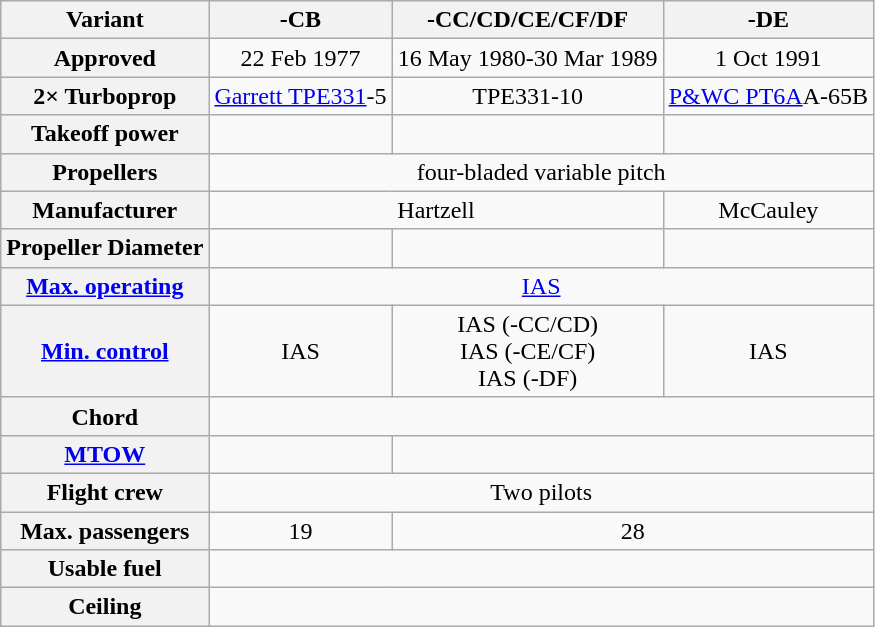<table class="wikitable" style="text-align:center">
<tr>
<th>Variant</th>
<th>-CB</th>
<th>-CC/CD/CE/CF/DF</th>
<th>-DE</th>
</tr>
<tr>
<th>Approved</th>
<td>22 Feb 1977</td>
<td>16 May 1980-30 Mar 1989</td>
<td>1 Oct 1991</td>
</tr>
<tr>
<th>2× Turboprop</th>
<td><a href='#'>Garrett TPE331</a>-5</td>
<td>TPE331-10</td>
<td><a href='#'>P&WC PT6A</a>A-65B</td>
</tr>
<tr>
<th>Takeoff power</th>
<td></td>
<td></td>
<td></td>
</tr>
<tr>
<th>Propellers</th>
<td colspan=3>four-bladed variable pitch</td>
</tr>
<tr>
<th>Manufacturer</th>
<td colspan=2>Hartzell</td>
<td>McCauley</td>
</tr>
<tr>
<th>Propeller Diameter</th>
<td></td>
<td></td>
<td></td>
</tr>
<tr>
<th><a href='#'>Max. operating</a></th>
<td colspan=3> <a href='#'>IAS</a></td>
</tr>
<tr>
<th><a href='#'>Min. control</a></th>
<td> IAS</td>
<td> IAS (-CC/CD)<br> IAS (-CE/CF)<br> IAS (-DF)</td>
<td> IAS</td>
</tr>
<tr>
<th>Chord</th>
<td colspan=3></td>
</tr>
<tr>
<th><a href='#'>MTOW</a></th>
<td></td>
<td colspan=2></td>
</tr>
<tr>
<th>Flight crew</th>
<td colspan=3>Two pilots</td>
</tr>
<tr>
<th>Max. passengers</th>
<td>19</td>
<td colspan=2>28</td>
</tr>
<tr>
<th>Usable fuel</th>
<td colspan=3></td>
</tr>
<tr>
<th>Ceiling</th>
<td colspan=3></td>
</tr>
</table>
